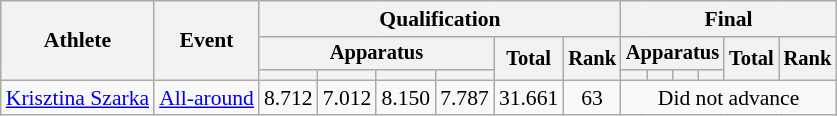<table class="wikitable" style="font-size:90%">
<tr>
<th rowspan=3>Athlete</th>
<th rowspan=3>Event</th>
<th colspan=6>Qualification</th>
<th colspan=6>Final</th>
</tr>
<tr style="font-size:95%">
<th colspan=4>Apparatus</th>
<th rowspan=2>Total</th>
<th rowspan=2>Rank</th>
<th colspan=4>Apparatus</th>
<th rowspan=2>Total</th>
<th rowspan=2>Rank</th>
</tr>
<tr style="font-size:95%">
<th></th>
<th></th>
<th></th>
<th></th>
<th></th>
<th></th>
<th></th>
<th></th>
</tr>
<tr align=center>
<td align=left><a href='#'>Krisztina Szarka</a></td>
<td align=left><a href='#'>All-around</a></td>
<td>8.712</td>
<td>7.012</td>
<td>8.150</td>
<td>7.787</td>
<td>31.661</td>
<td>63</td>
<td colspan=6>Did not advance</td>
</tr>
</table>
